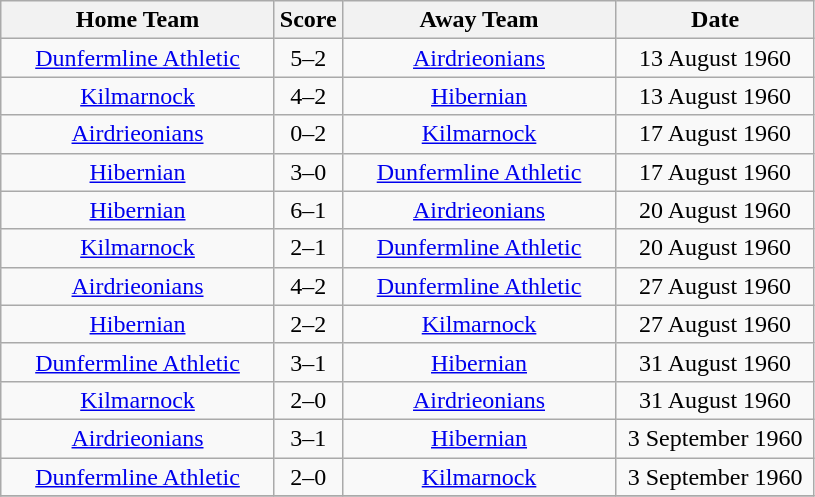<table class="wikitable" style="text-align:center;">
<tr>
<th width=175>Home Team</th>
<th width=20>Score</th>
<th width=175>Away Team</th>
<th width= 125>Date</th>
</tr>
<tr>
<td><a href='#'>Dunfermline Athletic</a></td>
<td>5–2</td>
<td><a href='#'>Airdrieonians</a></td>
<td>13 August 1960</td>
</tr>
<tr>
<td><a href='#'>Kilmarnock</a></td>
<td>4–2</td>
<td><a href='#'>Hibernian</a></td>
<td>13 August 1960</td>
</tr>
<tr>
<td><a href='#'>Airdrieonians</a></td>
<td>0–2</td>
<td><a href='#'>Kilmarnock</a></td>
<td>17 August 1960</td>
</tr>
<tr>
<td><a href='#'>Hibernian</a></td>
<td>3–0</td>
<td><a href='#'>Dunfermline Athletic</a></td>
<td>17 August 1960</td>
</tr>
<tr>
<td><a href='#'>Hibernian</a></td>
<td>6–1</td>
<td><a href='#'>Airdrieonians</a></td>
<td>20 August 1960</td>
</tr>
<tr>
<td><a href='#'>Kilmarnock</a></td>
<td>2–1</td>
<td><a href='#'>Dunfermline Athletic</a></td>
<td>20 August 1960</td>
</tr>
<tr>
<td><a href='#'>Airdrieonians</a></td>
<td>4–2</td>
<td><a href='#'>Dunfermline Athletic</a></td>
<td>27 August 1960</td>
</tr>
<tr>
<td><a href='#'>Hibernian</a></td>
<td>2–2</td>
<td><a href='#'>Kilmarnock</a></td>
<td>27 August 1960</td>
</tr>
<tr>
<td><a href='#'>Dunfermline Athletic</a></td>
<td>3–1</td>
<td><a href='#'>Hibernian</a></td>
<td>31 August 1960</td>
</tr>
<tr>
<td><a href='#'>Kilmarnock</a></td>
<td>2–0</td>
<td><a href='#'>Airdrieonians</a></td>
<td>31 August 1960</td>
</tr>
<tr>
<td><a href='#'>Airdrieonians</a></td>
<td>3–1</td>
<td><a href='#'>Hibernian</a></td>
<td>3 September 1960</td>
</tr>
<tr>
<td><a href='#'>Dunfermline Athletic</a></td>
<td>2–0</td>
<td><a href='#'>Kilmarnock</a></td>
<td>3 September 1960</td>
</tr>
<tr>
</tr>
</table>
